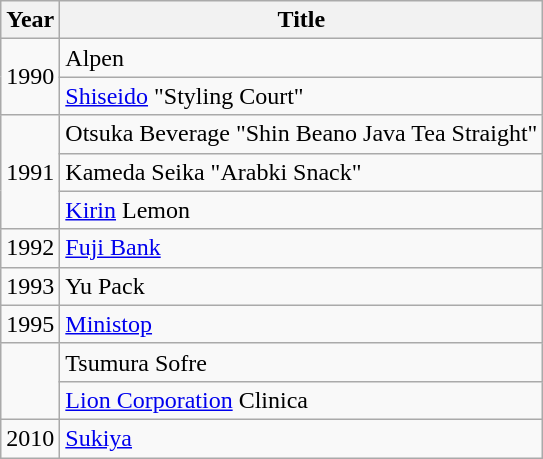<table class="wikitable">
<tr>
<th>Year</th>
<th>Title</th>
</tr>
<tr>
<td rowspan="2">1990</td>
<td>Alpen</td>
</tr>
<tr>
<td><a href='#'>Shiseido</a> "Styling Court"</td>
</tr>
<tr>
<td rowspan="3">1991</td>
<td>Otsuka Beverage "Shin Beano Java Tea Straight"</td>
</tr>
<tr>
<td>Kameda Seika "Arabki Snack"</td>
</tr>
<tr>
<td><a href='#'>Kirin</a> Lemon</td>
</tr>
<tr>
<td>1992</td>
<td><a href='#'>Fuji Bank</a></td>
</tr>
<tr>
<td>1993</td>
<td>Yu Pack</td>
</tr>
<tr>
<td>1995</td>
<td><a href='#'>Ministop</a></td>
</tr>
<tr>
<td rowspan="2"></td>
<td>Tsumura Sofre</td>
</tr>
<tr>
<td><a href='#'>Lion Corporation</a> Clinica</td>
</tr>
<tr>
<td>2010</td>
<td><a href='#'>Sukiya</a></td>
</tr>
</table>
